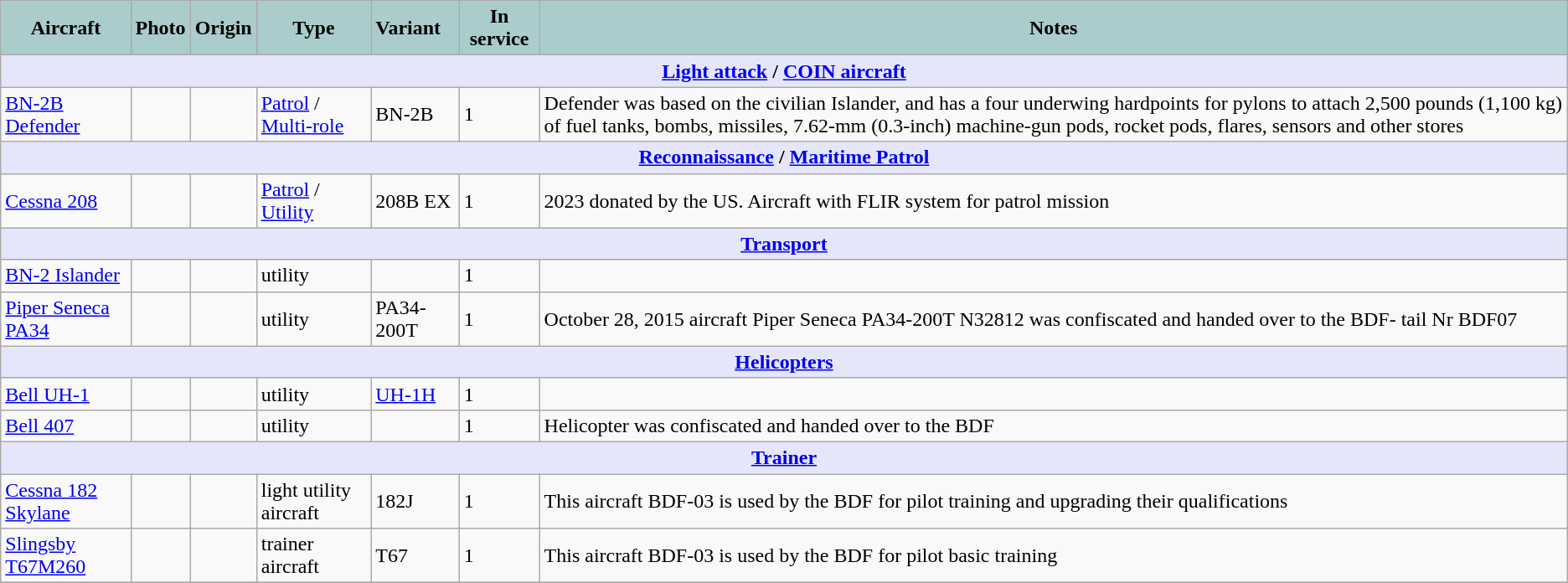<table class="wikitable">
<tr>
<th style="text-align:center; background:#acc;">Aircraft</th>
<th style="text-align:center; background:#acc;">Photo</th>
<th style="text-align: center; background:#acc;">Origin</th>
<th style="text-align:l center; background:#acc;">Type</th>
<th style="text-align:left; background:#acc;">Variant</th>
<th style="text-align:center; background:#acc;">In service</th>
<th style="text-align: center; background:#acc;">Notes</th>
</tr>
<tr>
<th style="align: center; background: lavender;" colspan="7"><a href='#'>Light attack</a> / <a href='#'>COIN aircraft</a></th>
</tr>
<tr>
<td><a href='#'>BN-2B Defender</a></td>
<td></td>
<td></td>
<td><a href='#'>Patrol</a> / <a href='#'>Multi-role</a></td>
<td>BN-2B</td>
<td>1</td>
<td>Defender was based on the civilian Islander, and has a four underwing hardpoints for pylons to attach 2,500 pounds (1,100 kg) of fuel tanks, bombs, missiles, 7.62-mm (0.3-inch) machine-gun pods, rocket pods, flares, sensors and other stores</td>
</tr>
<tr>
<th style="align: center; background: lavender;" colspan="7"><a href='#'>Reconnaissance</a> / <a href='#'>Maritime Patrol</a></th>
</tr>
<tr>
<td><a href='#'>Cessna 208</a></td>
<td></td>
<td></td>
<td><a href='#'>Patrol</a> / <a href='#'>Utility</a></td>
<td>208B EX</td>
<td>1</td>
<td>2023 donated by the US. Aircraft with FLIR system for patrol mission</td>
</tr>
<tr>
<th style="align: center; background: lavender;" colspan="7"><a href='#'>Transport</a></th>
</tr>
<tr>
<td><a href='#'>BN-2 Islander</a></td>
<td></td>
<td></td>
<td>utility</td>
<td></td>
<td>1</td>
<td></td>
</tr>
<tr>
<td><a href='#'>Piper Seneca PA34</a></td>
<td></td>
<td></td>
<td>utility</td>
<td>PA34-200T</td>
<td>1</td>
<td>October 28, 2015 aircraft Piper Seneca PA34-200T N32812 was confiscated and handed over to the BDF- tail Nr BDF07</td>
</tr>
<tr>
<th style="align: center; background: lavender;" colspan="7"><a href='#'>Helicopters</a></th>
</tr>
<tr>
<td><a href='#'>Bell UH-1</a></td>
<td></td>
<td></td>
<td>utility</td>
<td><a href='#'>UH-1H</a></td>
<td>1</td>
<td></td>
</tr>
<tr>
<td><a href='#'>Bell 407</a></td>
<td></td>
<td></td>
<td>utility</td>
<td></td>
<td>1</td>
<td>Helicopter was confiscated and handed over to the BDF</td>
</tr>
<tr>
<th style="align: center; background: lavender;" colspan="7"><a href='#'>Trainer</a></th>
</tr>
<tr>
<td><a href='#'>Cessna 182 Skylane</a></td>
<td></td>
<td></td>
<td>light utility aircraft</td>
<td>182J</td>
<td>1</td>
<td>This aircraft BDF-03 is used by the BDF for pilot training and upgrading their qualifications</td>
</tr>
<tr>
<td><a href='#'>Slingsby T67M260</a></td>
<td></td>
<td></td>
<td>trainer aircraft</td>
<td>T67</td>
<td>1</td>
<td>This aircraft BDF-03 is used by the BDF for pilot basic training</td>
</tr>
<tr>
</tr>
</table>
